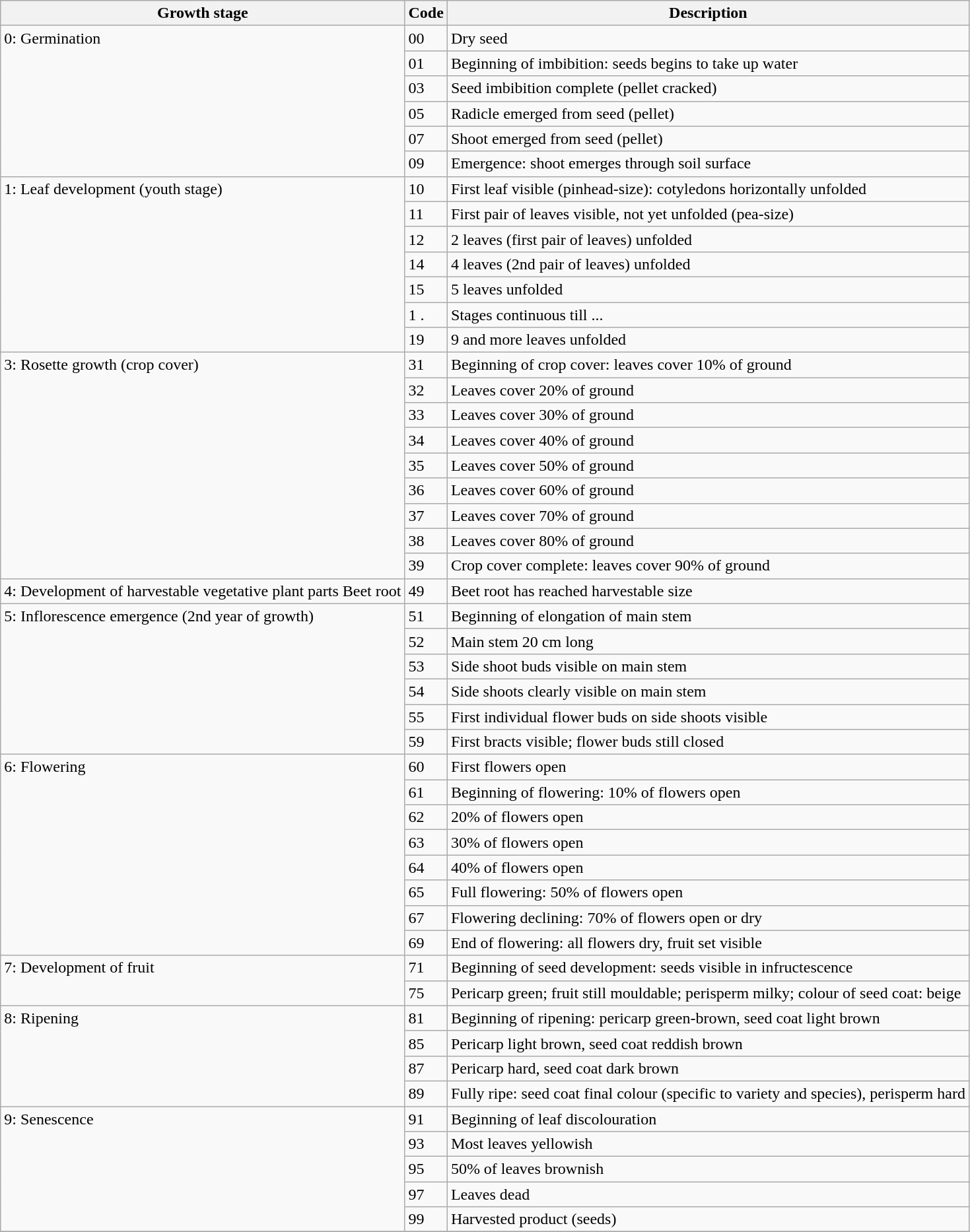<table class="wikitable" style="clear">
<tr>
<th>Growth stage</th>
<th>Code</th>
<th>Description</th>
</tr>
<tr>
<td rowspan="6" style="vertical-align:top">0: Germination</td>
<td>00</td>
<td>Dry seed</td>
</tr>
<tr>
<td>01</td>
<td>Beginning of imbibition: seeds begins to take up water</td>
</tr>
<tr>
<td>03</td>
<td>Seed imbibition complete (pellet cracked)</td>
</tr>
<tr>
<td>05</td>
<td>Radicle emerged from seed (pellet)</td>
</tr>
<tr>
<td>07</td>
<td>Shoot emerged from seed (pellet)</td>
</tr>
<tr>
<td>09</td>
<td>Emergence: shoot emerges through soil surface</td>
</tr>
<tr>
<td rowspan="7" style="vertical-align:top">1: Leaf development (youth stage)</td>
<td>10</td>
<td>First leaf visible (pinhead-size): cotyledons horizontally unfolded</td>
</tr>
<tr>
<td>11</td>
<td>First pair of leaves visible, not yet unfolded (pea-size)</td>
</tr>
<tr>
<td>12</td>
<td>2 leaves (first pair of leaves) unfolded</td>
</tr>
<tr>
<td>14</td>
<td>4 leaves (2nd pair of leaves) unfolded</td>
</tr>
<tr>
<td>15</td>
<td>5 leaves unfolded</td>
</tr>
<tr>
<td>1 .</td>
<td>Stages continuous till ...</td>
</tr>
<tr>
<td>19</td>
<td>9 and more leaves unfolded</td>
</tr>
<tr>
<td rowspan="9" style="vertical-align:top">3: Rosette growth (crop cover)</td>
<td>31</td>
<td>Beginning of crop cover: leaves cover 10% of ground</td>
</tr>
<tr>
<td>32</td>
<td>Leaves cover 20% of ground</td>
</tr>
<tr>
<td>33</td>
<td>Leaves cover 30% of ground</td>
</tr>
<tr>
<td>34</td>
<td>Leaves cover 40% of ground</td>
</tr>
<tr>
<td>35</td>
<td>Leaves cover 50% of ground</td>
</tr>
<tr>
<td>36</td>
<td>Leaves cover 60% of ground</td>
</tr>
<tr>
<td>37</td>
<td>Leaves cover 70% of ground</td>
</tr>
<tr>
<td>38</td>
<td>Leaves cover 80% of ground</td>
</tr>
<tr>
<td>39</td>
<td>Crop cover complete: leaves cover 90% of ground</td>
</tr>
<tr>
<td>4: Development of harvestable vegetative plant parts Beet root</td>
<td>49</td>
<td>Beet root has reached harvestable size</td>
</tr>
<tr>
<td rowspan="6" style="vertical-align:top">5: Inflorescence emergence (2nd year of growth)</td>
<td>51</td>
<td>Beginning of elongation of main stem</td>
</tr>
<tr>
<td>52</td>
<td>Main stem 20 cm long</td>
</tr>
<tr>
<td>53</td>
<td>Side shoot buds visible on main stem</td>
</tr>
<tr>
<td>54</td>
<td>Side shoots clearly visible on main stem</td>
</tr>
<tr>
<td>55</td>
<td>First individual flower buds on side shoots visible</td>
</tr>
<tr>
<td>59</td>
<td>First bracts visible; flower buds still closed</td>
</tr>
<tr>
<td rowspan="8" style="vertical-align:top">6: Flowering</td>
<td>60</td>
<td>First flowers open</td>
</tr>
<tr>
<td>61</td>
<td>Beginning of flowering: 10% of flowers open</td>
</tr>
<tr>
<td>62</td>
<td>20% of flowers open</td>
</tr>
<tr>
<td>63</td>
<td>30% of flowers open</td>
</tr>
<tr>
<td>64</td>
<td>40% of flowers open</td>
</tr>
<tr>
<td>65</td>
<td>Full flowering: 50% of flowers open</td>
</tr>
<tr>
<td>67</td>
<td>Flowering declining: 70% of flowers open or dry</td>
</tr>
<tr>
<td>69</td>
<td>End of flowering: all flowers dry, fruit set visible</td>
</tr>
<tr>
<td rowspan="2" style="vertical-align:top">7: Development of fruit</td>
<td>71</td>
<td>Beginning of seed development: seeds visible in infructescence</td>
</tr>
<tr>
<td>75</td>
<td>Pericarp green; fruit still mouldable; perisperm milky; colour of seed coat: beige</td>
</tr>
<tr>
<td rowspan="4" style="vertical-align:top">8: Ripening</td>
<td>81</td>
<td>Beginning of ripening: pericarp green-brown, seed coat light brown</td>
</tr>
<tr>
<td>85</td>
<td>Pericarp light brown, seed coat reddish brown</td>
</tr>
<tr>
<td>87</td>
<td>Pericarp hard, seed coat dark brown</td>
</tr>
<tr>
<td>89</td>
<td>Fully ripe: seed coat final colour (specific to variety and species), perisperm hard</td>
</tr>
<tr>
<td rowspan="5" style="vertical-align:top">9: Senescence</td>
<td>91</td>
<td>Beginning of leaf discolouration</td>
</tr>
<tr>
<td>93</td>
<td>Most leaves yellowish</td>
</tr>
<tr>
<td>95</td>
<td>50% of leaves brownish</td>
</tr>
<tr>
<td>97</td>
<td>Leaves dead</td>
</tr>
<tr>
<td>99</td>
<td>Harvested product (seeds)</td>
</tr>
<tr>
</tr>
</table>
